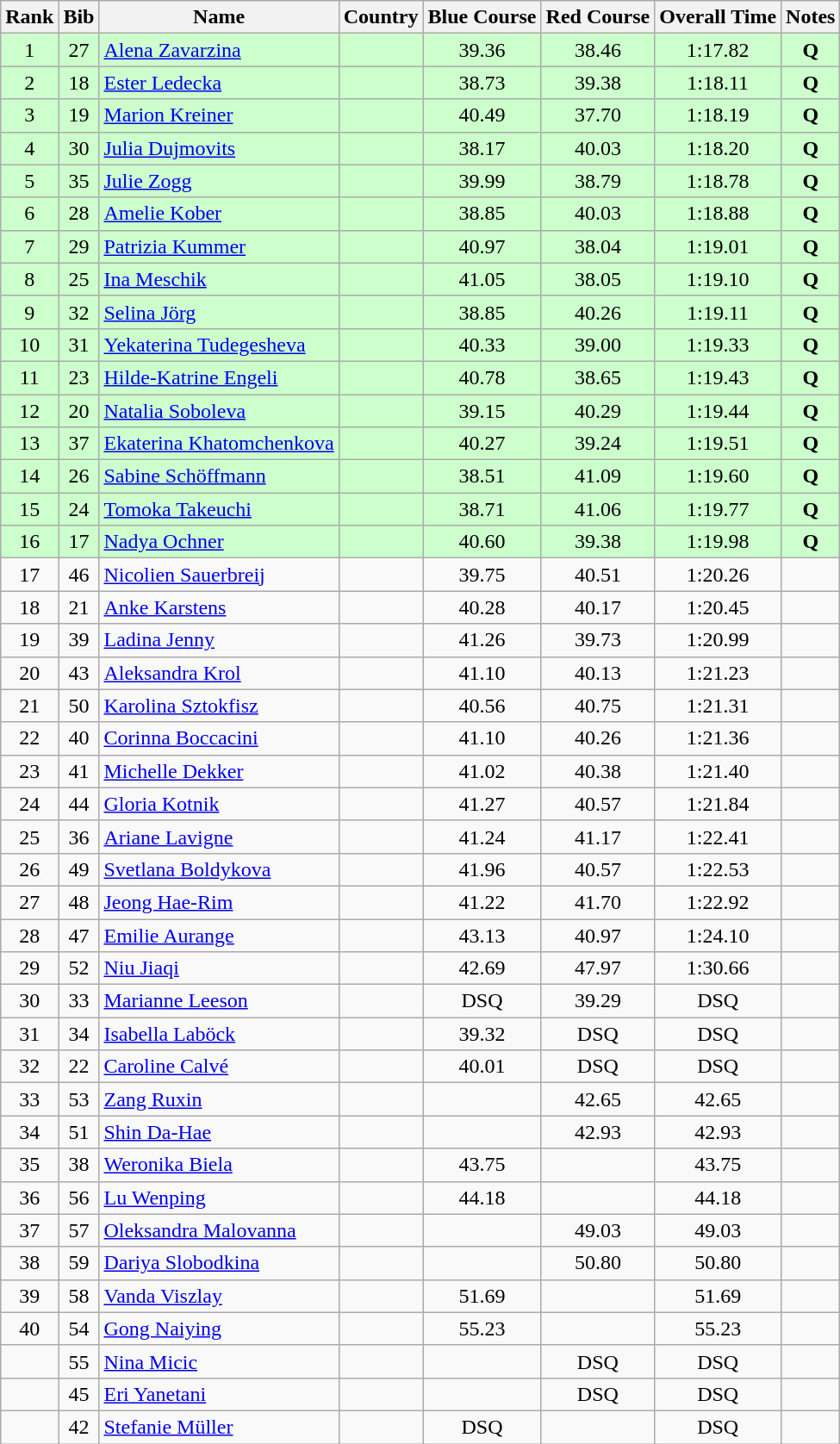<table class="wikitable sortable" style="text-align:center">
<tr>
<th>Rank</th>
<th>Bib</th>
<th>Name</th>
<th>Country</th>
<th>Blue Course</th>
<th>Red Course</th>
<th>Overall Time</th>
<th>Notes</th>
</tr>
<tr bgcolor="#ccffcc">
<td>1</td>
<td>27</td>
<td align=left><a href='#'>Alena Zavarzina</a></td>
<td align=left></td>
<td>39.36</td>
<td>38.46</td>
<td>1:17.82</td>
<td><strong>Q</strong></td>
</tr>
<tr bgcolor="#ccffcc">
<td>2</td>
<td>18</td>
<td align=left><a href='#'>Ester Ledecka</a></td>
<td align=left></td>
<td>38.73</td>
<td>39.38</td>
<td>1:18.11</td>
<td><strong>Q</strong></td>
</tr>
<tr bgcolor="#ccffcc">
<td>3</td>
<td>19</td>
<td align=left><a href='#'>Marion Kreiner</a></td>
<td align=left></td>
<td>40.49</td>
<td>37.70</td>
<td>1:18.19</td>
<td><strong>Q</strong></td>
</tr>
<tr bgcolor="#ccffcc">
<td>4</td>
<td>30</td>
<td align=left><a href='#'>Julia Dujmovits</a></td>
<td align=left></td>
<td>38.17</td>
<td>40.03</td>
<td>1:18.20</td>
<td><strong>Q</strong></td>
</tr>
<tr bgcolor="#ccffcc">
<td>5</td>
<td>35</td>
<td align=left><a href='#'>Julie Zogg</a></td>
<td align=left></td>
<td>39.99</td>
<td>38.79</td>
<td>1:18.78</td>
<td><strong>Q</strong></td>
</tr>
<tr bgcolor="#ccffcc">
<td>6</td>
<td>28</td>
<td align=left><a href='#'>Amelie Kober</a></td>
<td align=left></td>
<td>38.85</td>
<td>40.03</td>
<td>1:18.88</td>
<td><strong>Q</strong></td>
</tr>
<tr bgcolor="#ccffcc">
<td>7</td>
<td>29</td>
<td align=left><a href='#'>Patrizia Kummer</a></td>
<td align=left></td>
<td>40.97</td>
<td>38.04</td>
<td>1:19.01</td>
<td><strong>Q</strong></td>
</tr>
<tr bgcolor="#ccffcc">
<td>8</td>
<td>25</td>
<td align=left><a href='#'>Ina Meschik</a></td>
<td align=left></td>
<td>41.05</td>
<td>38.05</td>
<td>1:19.10</td>
<td><strong>Q</strong></td>
</tr>
<tr bgcolor="#ccffcc">
<td>9</td>
<td>32</td>
<td align=left><a href='#'>Selina Jörg</a></td>
<td align=left></td>
<td>38.85</td>
<td>40.26</td>
<td>1:19.11</td>
<td><strong>Q</strong></td>
</tr>
<tr bgcolor="#ccffcc">
<td>10</td>
<td>31</td>
<td align=left><a href='#'>Yekaterina Tudegesheva</a></td>
<td align=left></td>
<td>40.33</td>
<td>39.00</td>
<td>1:19.33</td>
<td><strong>Q</strong></td>
</tr>
<tr bgcolor="#ccffcc">
<td>11</td>
<td>23</td>
<td align=left><a href='#'>Hilde-Katrine Engeli</a></td>
<td align=left></td>
<td>40.78</td>
<td>38.65</td>
<td>1:19.43</td>
<td><strong>Q</strong></td>
</tr>
<tr bgcolor="#ccffcc">
<td>12</td>
<td>20</td>
<td align=left><a href='#'>Natalia Soboleva</a></td>
<td align=left></td>
<td>39.15</td>
<td>40.29</td>
<td>1:19.44</td>
<td><strong>Q</strong></td>
</tr>
<tr bgcolor="#ccffcc">
<td>13</td>
<td>37</td>
<td align=left><a href='#'>Ekaterina Khatomchenkova</a></td>
<td align=left></td>
<td>40.27</td>
<td>39.24</td>
<td>1:19.51</td>
<td><strong>Q</strong></td>
</tr>
<tr bgcolor="#ccffcc">
<td>14</td>
<td>26</td>
<td align=left><a href='#'>Sabine Schöffmann</a></td>
<td align=left></td>
<td>38.51</td>
<td>41.09</td>
<td>1:19.60</td>
<td><strong>Q</strong></td>
</tr>
<tr bgcolor="#ccffcc">
<td>15</td>
<td>24</td>
<td align=left><a href='#'>Tomoka Takeuchi</a></td>
<td align=left></td>
<td>38.71</td>
<td>41.06</td>
<td>1:19.77</td>
<td><strong>Q</strong></td>
</tr>
<tr bgcolor="#ccffcc">
<td>16</td>
<td>17</td>
<td align=left><a href='#'>Nadya Ochner</a></td>
<td align=left></td>
<td>40.60</td>
<td>39.38</td>
<td>1:19.98</td>
<td><strong>Q</strong></td>
</tr>
<tr>
<td>17</td>
<td>46</td>
<td align=left><a href='#'>Nicolien Sauerbreij</a></td>
<td align=left></td>
<td>39.75</td>
<td>40.51</td>
<td>1:20.26</td>
<td></td>
</tr>
<tr>
<td>18</td>
<td>21</td>
<td align=left><a href='#'>Anke Karstens</a></td>
<td align=left></td>
<td>40.28</td>
<td>40.17</td>
<td>1:20.45</td>
<td></td>
</tr>
<tr>
<td>19</td>
<td>39</td>
<td align=left><a href='#'>Ladina Jenny</a></td>
<td align=left></td>
<td>41.26</td>
<td>39.73</td>
<td>1:20.99</td>
<td></td>
</tr>
<tr>
<td>20</td>
<td>43</td>
<td align=left><a href='#'>Aleksandra Krol</a></td>
<td align=left></td>
<td>41.10</td>
<td>40.13</td>
<td>1:21.23</td>
<td></td>
</tr>
<tr>
<td>21</td>
<td>50</td>
<td align=left><a href='#'>Karolina Sztokfisz</a></td>
<td align=left></td>
<td>40.56</td>
<td>40.75</td>
<td>1:21.31</td>
<td></td>
</tr>
<tr>
<td>22</td>
<td>40</td>
<td align=left><a href='#'>Corinna Boccacini</a></td>
<td align=left></td>
<td>41.10</td>
<td>40.26</td>
<td>1:21.36</td>
<td></td>
</tr>
<tr>
<td>23</td>
<td>41</td>
<td align=left><a href='#'>Michelle Dekker</a></td>
<td align=left></td>
<td>41.02</td>
<td>40.38</td>
<td>1:21.40</td>
<td></td>
</tr>
<tr>
<td>24</td>
<td>44</td>
<td align=left><a href='#'>Gloria Kotnik</a></td>
<td align=left></td>
<td>41.27</td>
<td>40.57</td>
<td>1:21.84</td>
<td></td>
</tr>
<tr>
<td>25</td>
<td>36</td>
<td align=left><a href='#'>Ariane Lavigne</a></td>
<td align=left></td>
<td>41.24</td>
<td>41.17</td>
<td>1:22.41</td>
<td></td>
</tr>
<tr>
<td>26</td>
<td>49</td>
<td align=left><a href='#'>Svetlana Boldykova</a></td>
<td align=left></td>
<td>41.96</td>
<td>40.57</td>
<td>1:22.53</td>
<td></td>
</tr>
<tr>
<td>27</td>
<td>48</td>
<td align=left><a href='#'>Jeong Hae-Rim</a></td>
<td align=left></td>
<td>41.22</td>
<td>41.70</td>
<td>1:22.92</td>
<td></td>
</tr>
<tr>
<td>28</td>
<td>47</td>
<td align=left><a href='#'>Emilie Aurange</a></td>
<td align=left></td>
<td>43.13</td>
<td>40.97</td>
<td>1:24.10</td>
<td></td>
</tr>
<tr>
<td>29</td>
<td>52</td>
<td align=left><a href='#'>Niu Jiaqi</a></td>
<td align=left></td>
<td>42.69</td>
<td>47.97</td>
<td>1:30.66</td>
<td></td>
</tr>
<tr>
<td>30</td>
<td>33</td>
<td align=left><a href='#'>Marianne Leeson</a></td>
<td align=left></td>
<td>DSQ</td>
<td>39.29</td>
<td>DSQ</td>
<td></td>
</tr>
<tr>
<td>31</td>
<td>34</td>
<td align=left><a href='#'>Isabella Laböck</a></td>
<td align=left></td>
<td>39.32</td>
<td>DSQ</td>
<td>DSQ</td>
<td></td>
</tr>
<tr>
<td>32</td>
<td>22</td>
<td align=left><a href='#'>Caroline Calvé</a></td>
<td align=left></td>
<td>40.01</td>
<td>DSQ</td>
<td>DSQ</td>
<td></td>
</tr>
<tr>
<td>33</td>
<td>53</td>
<td align=left><a href='#'>Zang Ruxin</a></td>
<td align=left></td>
<td></td>
<td>42.65</td>
<td>42.65</td>
<td></td>
</tr>
<tr>
<td>34</td>
<td>51</td>
<td align=left><a href='#'>Shin Da-Hae</a></td>
<td align=left></td>
<td></td>
<td>42.93</td>
<td>42.93</td>
<td></td>
</tr>
<tr>
<td>35</td>
<td>38</td>
<td align=left><a href='#'>Weronika Biela</a></td>
<td align=left></td>
<td>43.75</td>
<td></td>
<td>43.75</td>
<td></td>
</tr>
<tr>
<td>36</td>
<td>56</td>
<td align=left><a href='#'>Lu Wenping</a></td>
<td align=left></td>
<td>44.18</td>
<td></td>
<td>44.18</td>
<td></td>
</tr>
<tr>
<td>37</td>
<td>57</td>
<td align=left><a href='#'>Oleksandra Malovanna</a></td>
<td align=left></td>
<td></td>
<td>49.03</td>
<td>49.03</td>
<td></td>
</tr>
<tr>
<td>38</td>
<td>59</td>
<td align=left><a href='#'>Dariya Slobodkina</a></td>
<td align=left></td>
<td></td>
<td>50.80</td>
<td>50.80</td>
<td></td>
</tr>
<tr>
<td>39</td>
<td>58</td>
<td align=left><a href='#'>Vanda Viszlay</a></td>
<td align=left></td>
<td>51.69</td>
<td></td>
<td>51.69</td>
<td></td>
</tr>
<tr>
<td>40</td>
<td>54</td>
<td align=left><a href='#'>Gong Naiying</a></td>
<td align=left></td>
<td>55.23</td>
<td></td>
<td>55.23</td>
<td></td>
</tr>
<tr>
<td></td>
<td>55</td>
<td align=left><a href='#'>Nina Micic</a></td>
<td align=left></td>
<td></td>
<td>DSQ</td>
<td>DSQ</td>
<td></td>
</tr>
<tr>
<td></td>
<td>45</td>
<td align=left><a href='#'>Eri Yanetani</a></td>
<td align=left></td>
<td></td>
<td>DSQ</td>
<td>DSQ</td>
<td></td>
</tr>
<tr>
<td></td>
<td>42</td>
<td align=left><a href='#'>Stefanie Müller</a></td>
<td align=left></td>
<td>DSQ</td>
<td></td>
<td>DSQ</td>
<td></td>
</tr>
</table>
